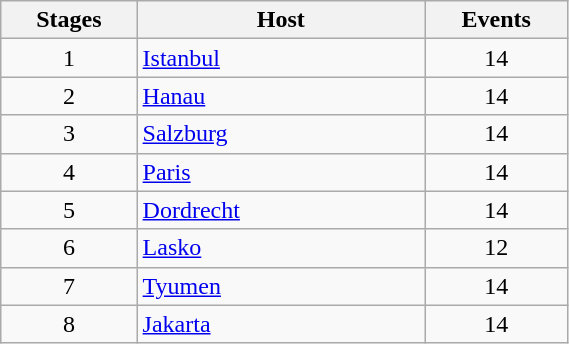<table class="wikitable" style="width:30%;">
<tr>
<th width=40>Stages</th>
<th width=100>Host</th>
<th width=20>Events</th>
</tr>
<tr>
<td align=center>1</td>
<td> <a href='#'>Istanbul</a></td>
<td align=center>14</td>
</tr>
<tr>
<td align=center>2</td>
<td> <a href='#'>Hanau</a></td>
<td align=center>14</td>
</tr>
<tr>
<td align=center>3</td>
<td> <a href='#'>Salzburg</a></td>
<td align=center>14</td>
</tr>
<tr>
<td align=center>4</td>
<td> <a href='#'>Paris</a></td>
<td align=center>14</td>
</tr>
<tr>
<td align=center>5</td>
<td> <a href='#'>Dordrecht</a></td>
<td align=center>14</td>
</tr>
<tr>
<td align=center>6</td>
<td> <a href='#'>Lasko</a></td>
<td align=center>12</td>
</tr>
<tr>
<td align=center>7</td>
<td> <a href='#'>Tyumen</a></td>
<td align=center>14</td>
</tr>
<tr>
<td align=center>8</td>
<td> <a href='#'>Jakarta</a></td>
<td align=center>14</td>
</tr>
</table>
